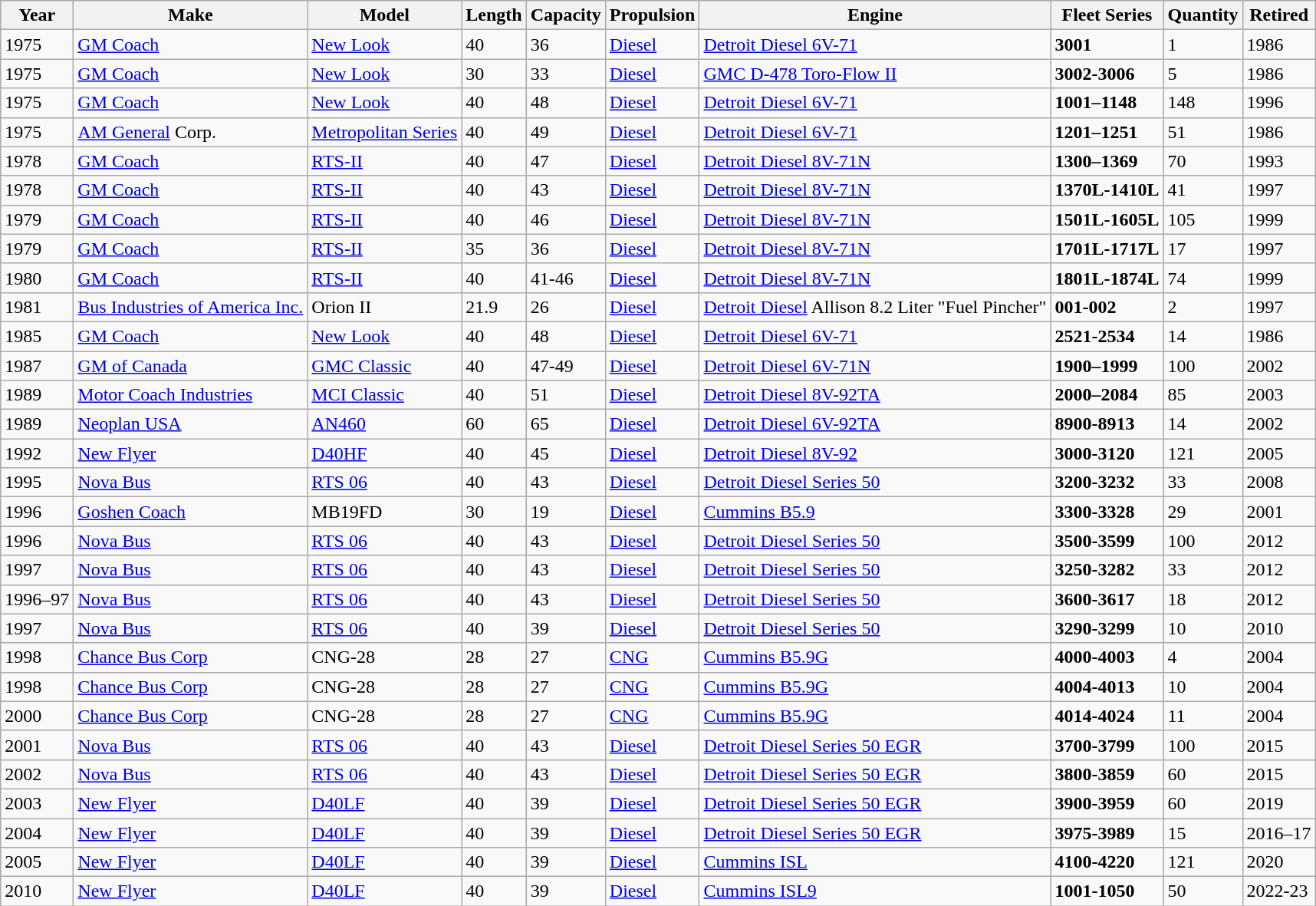<table class="wikitable">
<tr>
<th>Year</th>
<th>Make</th>
<th>Model</th>
<th>Length</th>
<th>Capacity</th>
<th>Propulsion</th>
<th>Engine</th>
<th>Fleet Series</th>
<th>Quantity</th>
<th>Retired</th>
</tr>
<tr>
<td>1975</td>
<td><a href='#'>GM Coach</a></td>
<td><a href='#'>New Look</a></td>
<td>40</td>
<td>36</td>
<td><a href='#'>Diesel</a></td>
<td><a href='#'>Detroit Diesel 6V-71</a></td>
<td><strong>3001</strong></td>
<td>1</td>
<td>1986</td>
</tr>
<tr>
<td>1975</td>
<td><a href='#'>GM Coach</a></td>
<td><a href='#'>New Look</a></td>
<td>30</td>
<td>33</td>
<td><a href='#'>Diesel</a></td>
<td><a href='#'>GMC D-478 Toro-Flow II</a></td>
<td><strong>3002-3006</strong></td>
<td>5</td>
<td>1986</td>
</tr>
<tr>
<td>1975</td>
<td><a href='#'>GM Coach</a></td>
<td><a href='#'>New Look</a></td>
<td>40</td>
<td>48</td>
<td><a href='#'>Diesel</a></td>
<td><a href='#'>Detroit Diesel 6V-71</a></td>
<td><strong>1001–1148</strong></td>
<td>148</td>
<td>1996</td>
</tr>
<tr>
<td>1975</td>
<td><a href='#'>AM General</a> Corp.</td>
<td><a href='#'>Metropolitan Series</a></td>
<td>40</td>
<td>49</td>
<td><a href='#'>Diesel</a></td>
<td><a href='#'>Detroit Diesel 6V-71</a></td>
<td><strong>1201–1251</strong></td>
<td>51</td>
<td>1986</td>
</tr>
<tr>
<td>1978</td>
<td><a href='#'>GM Coach</a></td>
<td><a href='#'>RTS-II</a></td>
<td>40</td>
<td>47</td>
<td><a href='#'>Diesel</a></td>
<td><a href='#'>Detroit Diesel 8V-71N</a></td>
<td><strong>1300–1369</strong></td>
<td>70</td>
<td>1993</td>
</tr>
<tr>
<td>1978</td>
<td><a href='#'>GM Coach</a></td>
<td><a href='#'>RTS-II</a></td>
<td>40</td>
<td>43</td>
<td><a href='#'>Diesel</a></td>
<td><a href='#'>Detroit Diesel 8V-71N</a></td>
<td><strong>1370L-1410L</strong></td>
<td>41</td>
<td>1997</td>
</tr>
<tr>
<td>1979</td>
<td><a href='#'>GM Coach</a></td>
<td><a href='#'>RTS-II</a></td>
<td>40</td>
<td>46</td>
<td><a href='#'>Diesel</a></td>
<td><a href='#'>Detroit Diesel 8V-71N</a></td>
<td><strong>1501L-1605L</strong></td>
<td>105</td>
<td>1999</td>
</tr>
<tr>
<td>1979</td>
<td><a href='#'>GM Coach</a></td>
<td><a href='#'>RTS-II</a></td>
<td>35</td>
<td>36</td>
<td><a href='#'>Diesel</a></td>
<td><a href='#'>Detroit Diesel 8V-71N</a></td>
<td><strong>1701L-1717L</strong></td>
<td>17</td>
<td>1997</td>
</tr>
<tr>
<td>1980</td>
<td><a href='#'>GM Coach</a></td>
<td><a href='#'>RTS-II</a></td>
<td>40</td>
<td>41-46</td>
<td><a href='#'>Diesel</a></td>
<td><a href='#'>Detroit Diesel 8V-71N</a></td>
<td><strong>1801L-1874L</strong></td>
<td>74</td>
<td>1999</td>
</tr>
<tr>
<td>1981</td>
<td><a href='#'>Bus Industries of America Inc.</a></td>
<td>Orion II</td>
<td>21.9</td>
<td>26</td>
<td><a href='#'>Diesel</a></td>
<td><a href='#'>Detroit Diesel</a> Allison 8.2 Liter "Fuel Pincher"</td>
<td><strong>001-002</strong></td>
<td>2</td>
<td>1997</td>
</tr>
<tr>
<td>1985</td>
<td><a href='#'>GM Coach</a></td>
<td><a href='#'>New Look</a></td>
<td>40</td>
<td>48</td>
<td><a href='#'>Diesel</a></td>
<td><a href='#'>Detroit Diesel 6V-71</a></td>
<td><strong>2521-2534</strong></td>
<td>14</td>
<td>1986</td>
</tr>
<tr>
<td>1987</td>
<td><a href='#'>GM of Canada</a></td>
<td><a href='#'>GMC Classic</a></td>
<td>40</td>
<td>47-49</td>
<td><a href='#'>Diesel</a></td>
<td><a href='#'>Detroit Diesel 6V-71N</a></td>
<td><strong>1900–1999</strong></td>
<td>100</td>
<td>2002</td>
</tr>
<tr>
<td>1989</td>
<td><a href='#'>Motor Coach Industries</a></td>
<td><a href='#'>MCI Classic</a></td>
<td>40</td>
<td>51</td>
<td><a href='#'>Diesel</a></td>
<td><a href='#'>Detroit Diesel 8V-92TA</a></td>
<td><strong>2000–2084</strong></td>
<td>85</td>
<td>2003</td>
</tr>
<tr>
<td>1989</td>
<td><a href='#'>Neoplan USA</a></td>
<td><a href='#'>AN460</a></td>
<td>60</td>
<td>65</td>
<td><a href='#'>Diesel</a></td>
<td><a href='#'>Detroit Diesel 6V-92TA</a></td>
<td><strong>8900-8913</strong></td>
<td>14</td>
<td>2002</td>
</tr>
<tr>
<td>1992</td>
<td><a href='#'>New Flyer</a></td>
<td><a href='#'>D40HF</a></td>
<td>40</td>
<td>45</td>
<td><a href='#'>Diesel</a></td>
<td><a href='#'>Detroit Diesel 8V-92</a></td>
<td><strong>3000-3120</strong></td>
<td>121</td>
<td>2005</td>
</tr>
<tr>
<td>1995</td>
<td><a href='#'>Nova Bus</a></td>
<td><a href='#'>RTS 06</a></td>
<td>40</td>
<td>43</td>
<td><a href='#'>Diesel</a></td>
<td><a href='#'>Detroit Diesel Series 50</a></td>
<td><strong>3200-3232</strong></td>
<td>33</td>
<td>2008</td>
</tr>
<tr>
<td>1996</td>
<td><a href='#'>Goshen Coach</a></td>
<td>MB19FD</td>
<td>30</td>
<td>19</td>
<td><a href='#'>Diesel</a></td>
<td><a href='#'>Cummins B5.9</a></td>
<td><strong>3300-3328</strong></td>
<td>29</td>
<td>2001</td>
</tr>
<tr>
<td>1996</td>
<td><a href='#'>Nova Bus</a></td>
<td><a href='#'>RTS 06</a></td>
<td>40</td>
<td>43</td>
<td><a href='#'>Diesel</a></td>
<td><a href='#'>Detroit Diesel Series 50</a></td>
<td><strong>3500-3599</strong></td>
<td>100</td>
<td>2012</td>
</tr>
<tr>
<td>1997</td>
<td><a href='#'>Nova Bus</a></td>
<td><a href='#'>RTS 06</a></td>
<td>40</td>
<td>43</td>
<td><a href='#'>Diesel</a></td>
<td><a href='#'>Detroit Diesel Series 50</a></td>
<td><strong>3250-3282</strong></td>
<td>33</td>
<td>2012</td>
</tr>
<tr>
<td>1996–97</td>
<td><a href='#'>Nova Bus</a></td>
<td><a href='#'>RTS 06</a></td>
<td>40</td>
<td>43</td>
<td><a href='#'>Diesel</a></td>
<td><a href='#'>Detroit Diesel Series 50</a></td>
<td><strong>3600-3617</strong></td>
<td>18</td>
<td>2012</td>
</tr>
<tr>
<td>1997</td>
<td><a href='#'>Nova Bus</a></td>
<td><a href='#'>RTS 06</a></td>
<td>40</td>
<td>39</td>
<td><a href='#'>Diesel</a></td>
<td><a href='#'>Detroit Diesel Series 50</a></td>
<td><strong>3290-3299</strong></td>
<td>10</td>
<td>2010</td>
</tr>
<tr>
<td>1998</td>
<td><a href='#'>Chance Bus Corp</a></td>
<td>CNG-28</td>
<td>28</td>
<td>27</td>
<td><a href='#'>CNG</a></td>
<td><a href='#'>Cummins B5.9G</a></td>
<td><strong>4000-4003</strong></td>
<td>4</td>
<td>2004</td>
</tr>
<tr>
<td>1998</td>
<td><a href='#'>Chance Bus Corp</a></td>
<td>CNG-28</td>
<td>28</td>
<td>27</td>
<td><a href='#'>CNG</a></td>
<td><a href='#'>Cummins B5.9G</a></td>
<td><strong>4004-4013</strong></td>
<td>10</td>
<td>2004</td>
</tr>
<tr>
<td>2000</td>
<td><a href='#'>Chance Bus Corp</a></td>
<td>CNG-28</td>
<td>28</td>
<td>27</td>
<td><a href='#'>CNG</a></td>
<td><a href='#'>Cummins B5.9G</a></td>
<td><strong>4014-4024</strong></td>
<td>11</td>
<td>2004</td>
</tr>
<tr>
<td>2001</td>
<td><a href='#'>Nova Bus</a></td>
<td><a href='#'>RTS 06</a></td>
<td>40</td>
<td>43</td>
<td><a href='#'>Diesel</a></td>
<td><a href='#'>Detroit Diesel Series 50 EGR</a></td>
<td><strong>3700-3799</strong></td>
<td>100</td>
<td>2015</td>
</tr>
<tr>
<td>2002</td>
<td><a href='#'>Nova Bus</a></td>
<td><a href='#'>RTS 06</a></td>
<td>40</td>
<td>43</td>
<td><a href='#'>Diesel</a></td>
<td><a href='#'>Detroit Diesel Series 50 EGR</a></td>
<td><strong>3800-3859</strong></td>
<td>60</td>
<td>2015</td>
</tr>
<tr>
<td>2003</td>
<td><a href='#'>New Flyer</a></td>
<td><a href='#'>D40LF</a></td>
<td>40</td>
<td>39</td>
<td><a href='#'>Diesel</a></td>
<td><a href='#'>Detroit Diesel Series 50 EGR</a></td>
<td><strong>3900-3959</strong></td>
<td>60</td>
<td>2019</td>
</tr>
<tr>
<td>2004</td>
<td><a href='#'>New Flyer</a></td>
<td><a href='#'>D40LF</a></td>
<td>40</td>
<td>39</td>
<td><a href='#'>Diesel</a></td>
<td><a href='#'>Detroit Diesel Series 50 EGR</a></td>
<td><strong>3975-3989</strong></td>
<td>15</td>
<td>2016–17</td>
</tr>
<tr>
<td>2005</td>
<td><a href='#'>New Flyer</a></td>
<td><a href='#'>D40LF</a></td>
<td>40</td>
<td>39</td>
<td><a href='#'>Diesel</a></td>
<td><a href='#'>Cummins ISL</a></td>
<td><strong>4100-4220</strong></td>
<td>121</td>
<td>2020</td>
</tr>
<tr>
<td>2010</td>
<td><a href='#'>New Flyer</a></td>
<td><a href='#'>D40LF</a></td>
<td>40</td>
<td>39</td>
<td><a href='#'>Diesel</a></td>
<td><a href='#'>Cummins ISL9</a></td>
<td><strong>1001-1050</strong></td>
<td>50</td>
<td>2022-23</td>
</tr>
</table>
